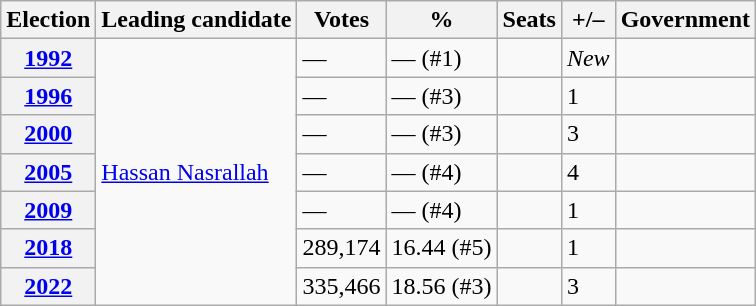<table class=wikitable>
<tr>
<th>Election</th>
<th>Leading candidate</th>
<th>Votes</th>
<th>%</th>
<th>Seats</th>
<th>+/–</th>
<th>Government</th>
</tr>
<tr>
<th><a href='#'>1992</a></th>
<td rowspan="7"><a href='#'>Hassan Nasrallah</a></td>
<td>—</td>
<td>— (#1)</td>
<td></td>
<td><em>New</em></td>
<td></td>
</tr>
<tr>
<th><a href='#'>1996</a></th>
<td>—</td>
<td>— (#3)</td>
<td></td>
<td>1</td>
<td></td>
</tr>
<tr>
<th><a href='#'>2000</a></th>
<td>—</td>
<td>— (#3)</td>
<td></td>
<td>3</td>
<td></td>
</tr>
<tr>
<th><a href='#'>2005</a></th>
<td>—</td>
<td>— (#4)</td>
<td></td>
<td>4</td>
<td></td>
</tr>
<tr>
<th><a href='#'>2009</a></th>
<td>—</td>
<td>— (#4)</td>
<td></td>
<td>1</td>
<td></td>
</tr>
<tr>
<th><a href='#'>2018</a></th>
<td>289,174</td>
<td>16.44 (#5)</td>
<td></td>
<td>1</td>
<td></td>
</tr>
<tr>
<th><a href='#'>2022</a></th>
<td>335,466</td>
<td>18.56 (#3)</td>
<td></td>
<td>3</td>
<td></td>
</tr>
</table>
